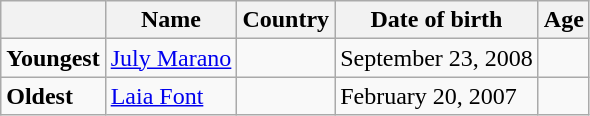<table class="wikitable">
<tr>
<th></th>
<th><strong>Name</strong></th>
<th><strong>Country</strong></th>
<th><strong>Date of birth</strong></th>
<th><strong>Age</strong></th>
</tr>
<tr>
<td><strong>Youngest</strong></td>
<td><a href='#'>July Marano</a></td>
<td></td>
<td>September 23, 2008</td>
<td></td>
</tr>
<tr>
<td><strong>Oldest</strong></td>
<td><a href='#'>Laia Font</a></td>
<td></td>
<td>February 20, 2007</td>
<td></td>
</tr>
</table>
